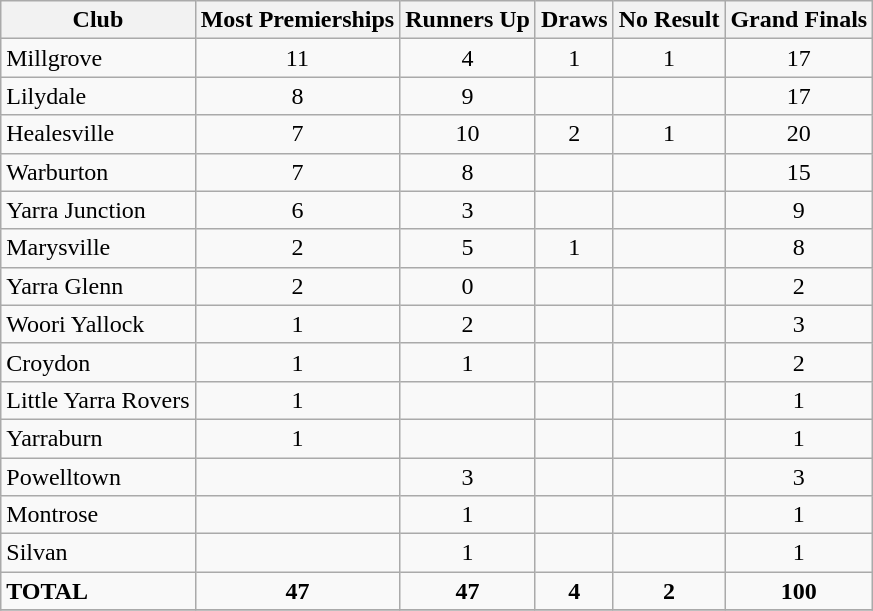<table class="wikitable collapsible collapsed">
<tr>
<th>Club</th>
<th><span><strong>Most Premierships</strong></span></th>
<th>Runners Up</th>
<th>Draws</th>
<th>No Result</th>
<th>Grand Finals</th>
</tr>
<tr>
<td>Millgrove</td>
<td align=center>11</td>
<td align=center>4</td>
<td align=center>1</td>
<td align=center>1</td>
<td align=center>17</td>
</tr>
<tr>
<td>Lilydale</td>
<td align=center>8</td>
<td align=center>9</td>
<td align=center></td>
<td></td>
<td align=center>17</td>
</tr>
<tr>
<td>Healesville</td>
<td align=center>7</td>
<td align=center>10</td>
<td align=center>2</td>
<td align=center>1</td>
<td align=center>20</td>
</tr>
<tr>
<td>Warburton</td>
<td align=center>7</td>
<td align=center>8</td>
<td align=center></td>
<td></td>
<td align=center>15</td>
</tr>
<tr>
<td>Yarra Junction</td>
<td align=center>6</td>
<td align=center>3</td>
<td align=center></td>
<td></td>
<td align=center>9</td>
</tr>
<tr>
<td>Marysville</td>
<td align=center>2</td>
<td align=center>5</td>
<td align=center>1</td>
<td></td>
<td align=center>8</td>
</tr>
<tr>
<td>Yarra Glenn</td>
<td align=center>2</td>
<td align=center>0</td>
<td align=center></td>
<td></td>
<td align=center>2</td>
</tr>
<tr>
<td>Woori Yallock</td>
<td align=center>1</td>
<td align=center>2</td>
<td align=center></td>
<td></td>
<td align=center>3</td>
</tr>
<tr>
<td>Croydon</td>
<td align=center>1</td>
<td align=center>1</td>
<td align=center></td>
<td></td>
<td align=center>2</td>
</tr>
<tr>
<td>Little Yarra Rovers</td>
<td align=center>1</td>
<td align=center></td>
<td align=center></td>
<td></td>
<td align=center>1</td>
</tr>
<tr>
<td>Yarraburn</td>
<td align=center>1</td>
<td align=center></td>
<td align=center></td>
<td></td>
<td align=center>1</td>
</tr>
<tr>
<td>Powelltown</td>
<td align=center></td>
<td align=center>3</td>
<td align=center></td>
<td></td>
<td align=center>3</td>
</tr>
<tr>
<td>Montrose</td>
<td align=center></td>
<td align=center>1</td>
<td align=center></td>
<td></td>
<td align=center>1</td>
</tr>
<tr>
<td>Silvan</td>
<td align=center></td>
<td align=center>1</td>
<td align=center></td>
<td></td>
<td align=center>1</td>
</tr>
<tr>
<td><strong>TOTAL</strong></td>
<td align=center><strong>47</strong></td>
<td align=center><strong>47</strong></td>
<td align=center><strong>4</strong></td>
<td align=center><strong>2</strong></td>
<td align=center><strong>100</strong></td>
</tr>
<tr>
</tr>
</table>
